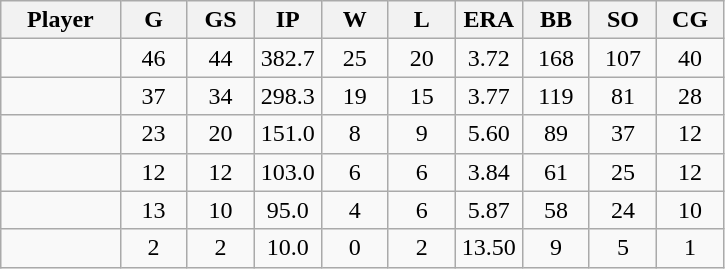<table class="wikitable sortable">
<tr>
<th bgcolor="#DDDDFF" width="16%">Player</th>
<th bgcolor="#DDDDFF" width="9%">G</th>
<th bgcolor="#DDDDFF" width="9%">GS</th>
<th bgcolor="#DDDDFF" width="9%">IP</th>
<th bgcolor="#DDDDFF" width="9%">W</th>
<th bgcolor="#DDDDFF" width="9%">L</th>
<th bgcolor="#DDDDFF" width="9%">ERA</th>
<th bgcolor="#DDDDFF" width="9%">BB</th>
<th bgcolor="#DDDDFF" width="9%">SO</th>
<th bgcolor="#DDDDFF" width="9%">CG</th>
</tr>
<tr align="center">
<td></td>
<td>46</td>
<td>44</td>
<td>382.7</td>
<td>25</td>
<td>20</td>
<td>3.72</td>
<td>168</td>
<td>107</td>
<td>40</td>
</tr>
<tr align="center">
<td></td>
<td>37</td>
<td>34</td>
<td>298.3</td>
<td>19</td>
<td>15</td>
<td>3.77</td>
<td>119</td>
<td>81</td>
<td>28</td>
</tr>
<tr align="center">
<td></td>
<td>23</td>
<td>20</td>
<td>151.0</td>
<td>8</td>
<td>9</td>
<td>5.60</td>
<td>89</td>
<td>37</td>
<td>12</td>
</tr>
<tr align="center">
<td></td>
<td>12</td>
<td>12</td>
<td>103.0</td>
<td>6</td>
<td>6</td>
<td>3.84</td>
<td>61</td>
<td>25</td>
<td>12</td>
</tr>
<tr align="center">
<td></td>
<td>13</td>
<td>10</td>
<td>95.0</td>
<td>4</td>
<td>6</td>
<td>5.87</td>
<td>58</td>
<td>24</td>
<td>10</td>
</tr>
<tr align="center">
<td></td>
<td>2</td>
<td>2</td>
<td>10.0</td>
<td>0</td>
<td>2</td>
<td>13.50</td>
<td>9</td>
<td>5</td>
<td>1</td>
</tr>
</table>
